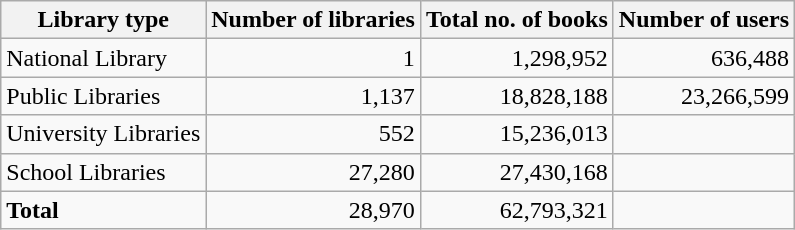<table class="sortable wikitable">
<tr>
<th>Library type</th>
<th>Number of  libraries</th>
<th>Total no. of books</th>
<th>Number of users</th>
</tr>
<tr>
<td>National Library</td>
<td style="text-align: right;">1</td>
<td style="text-align: right;">1,298,952</td>
<td style="text-align: right;">636,488</td>
</tr>
<tr>
<td>Public Libraries</td>
<td style="text-align: right;">1,137</td>
<td style="text-align: right;">18,828,188</td>
<td style="text-align: right;">23,266,599</td>
</tr>
<tr>
<td>University Libraries</td>
<td style="text-align: right;">552</td>
<td style="text-align: right;">15,236,013</td>
<td></td>
</tr>
<tr>
<td>School Libraries</td>
<td style="text-align: right;">27,280</td>
<td style="text-align: right;">27,430,168</td>
<td></td>
</tr>
<tr>
<td><strong>Total</strong></td>
<td style="text-align: right;">28,970</td>
<td style="text-align: right;">62,793,321</td>
<td></td>
</tr>
</table>
